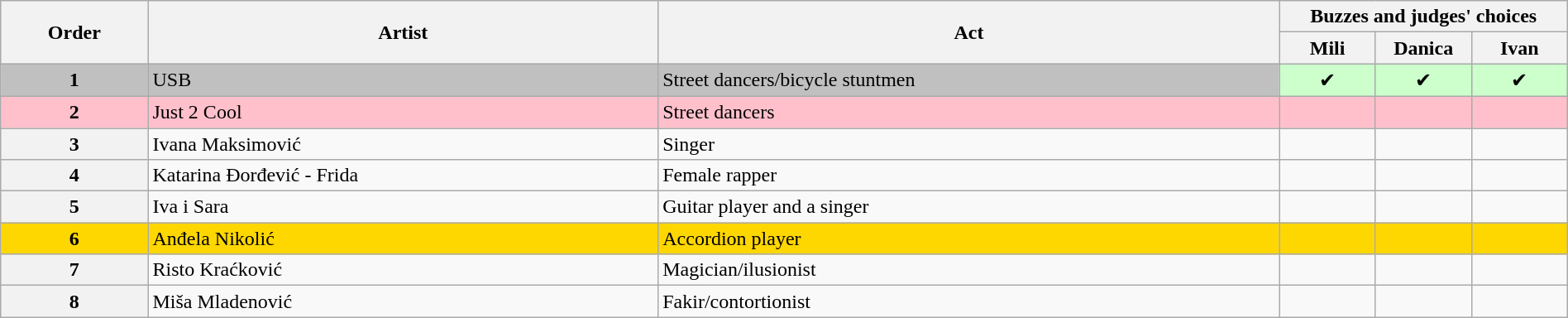<table class="wikitable" style="width:100%;">
<tr>
<th rowspan=2>Order</th>
<th rowspan=2>Artist</th>
<th rowspan=2>Act</th>
<th colspan=3>Buzzes and judges' choices</th>
</tr>
<tr>
<th width="70">Mili</th>
<th width="70">Danica</th>
<th width="70">Ivan</th>
</tr>
<tr>
<th style="background:silver;">1</th>
<td style="background:silver;">USB</td>
<td style="background:silver;">Street dancers/bicycle stuntmen</td>
<td style="background:#cfc; text-align:center;">✔</td>
<td style="background:#cfc; text-align:center;">✔</td>
<td style="background:#cfc; text-align:center;">✔</td>
</tr>
<tr>
<th style="background:pink;">2</th>
<td style="background:pink;">Just 2 Cool</td>
<td style="background:pink;">Street dancers</td>
<td style="background:pink;"></td>
<td style="background:pink;"></td>
<td style="background:pink;"></td>
</tr>
<tr>
<th>3</th>
<td>Ivana Maksimović</td>
<td>Singer</td>
<td></td>
<td></td>
<td></td>
</tr>
<tr>
<th>4</th>
<td>Katarina Đorđević - Frida</td>
<td>Female rapper</td>
<td></td>
<td></td>
<td></td>
</tr>
<tr>
<th>5</th>
<td>Iva i Sara</td>
<td>Guitar player and a singer</td>
<td></td>
<td></td>
<td></td>
</tr>
<tr>
<th style="background:gold;">6</th>
<td style="background:gold;">Anđela Nikolić</td>
<td style="background:gold;">Accordion player</td>
<td style="background:gold;"></td>
<td style="background:gold;"></td>
<td style="background:gold;"></td>
</tr>
<tr>
<th>7</th>
<td>Risto Kraćković</td>
<td>Magician/ilusionist</td>
<td></td>
<td></td>
<td></td>
</tr>
<tr>
<th>8</th>
<td>Miša Mladenović</td>
<td>Fakir/contortionist</td>
<td></td>
<td></td>
<td></td>
</tr>
</table>
